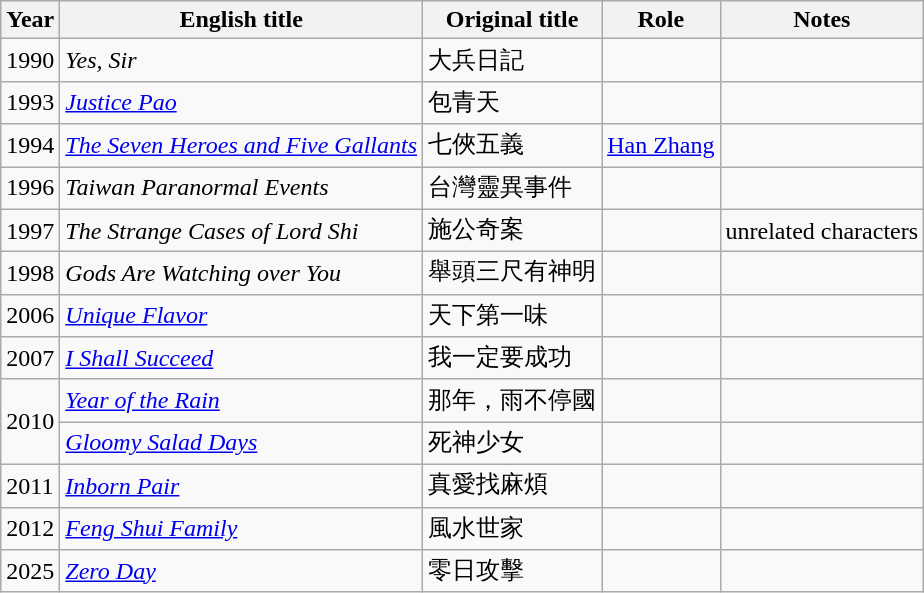<table class="wikitable sortable">
<tr>
<th>Year</th>
<th>English title</th>
<th>Original title</th>
<th>Role</th>
<th class="unsortable">Notes</th>
</tr>
<tr>
<td>1990</td>
<td><em>Yes, Sir</em></td>
<td>大兵日記</td>
<td></td>
<td></td>
</tr>
<tr>
<td>1993</td>
<td><em><a href='#'>Justice Pao</a></em></td>
<td>包青天</td>
<td></td>
<td></td>
</tr>
<tr>
<td>1994</td>
<td><em><a href='#'>The Seven Heroes and Five Gallants</a></em></td>
<td>七俠五義</td>
<td><a href='#'>Han Zhang</a></td>
<td></td>
</tr>
<tr>
<td>1996</td>
<td><em>Taiwan Paranormal Events</em></td>
<td>台灣靈異事件</td>
<td></td>
<td></td>
</tr>
<tr>
<td>1997</td>
<td><em>The Strange Cases of Lord Shi</em></td>
<td>施公奇案</td>
<td></td>
<td>unrelated characters</td>
</tr>
<tr>
<td>1998</td>
<td><em>Gods Are Watching over You</em></td>
<td>舉頭三尺有神明</td>
<td></td>
<td></td>
</tr>
<tr>
<td>2006</td>
<td><em><a href='#'>Unique Flavor</a></em></td>
<td>天下第一味</td>
<td></td>
<td></td>
</tr>
<tr>
<td>2007</td>
<td><em><a href='#'>I Shall Succeed</a></em></td>
<td>我一定要成功</td>
<td></td>
<td></td>
</tr>
<tr>
<td rowspan=2>2010</td>
<td><em><a href='#'>Year of the Rain</a></em></td>
<td>那年，雨不停國</td>
<td></td>
<td></td>
</tr>
<tr>
<td><em><a href='#'>Gloomy Salad Days</a></em></td>
<td>死神少女</td>
<td></td>
<td></td>
</tr>
<tr>
<td>2011</td>
<td><em><a href='#'>Inborn Pair</a></em></td>
<td>真愛找麻煩</td>
<td></td>
<td></td>
</tr>
<tr>
<td>2012</td>
<td><em><a href='#'>Feng Shui Family</a></em></td>
<td>風水世家</td>
<td></td>
<td></td>
</tr>
<tr>
<td>2025</td>
<td><em><a href='#'>Zero Day</a></em></td>
<td>零日攻擊</td>
<td></td>
<td></td>
</tr>
</table>
